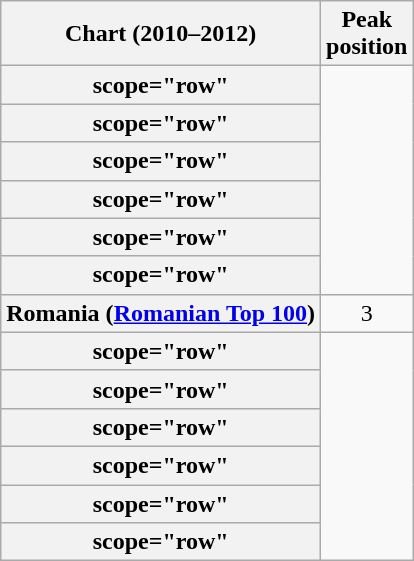<table class="wikitable sortable plainrowheaders" style="text-align:center">
<tr>
<th scope="col">Chart (2010–2012)</th>
<th scope="col">Peak<br>position</th>
</tr>
<tr>
<th>scope="row"</th>
</tr>
<tr>
<th>scope="row"</th>
</tr>
<tr>
<th>scope="row"</th>
</tr>
<tr>
<th>scope="row"</th>
</tr>
<tr>
<th>scope="row"</th>
</tr>
<tr>
<th>scope="row"</th>
</tr>
<tr>
<th scope="row">Romania (<a href='#'>Romanian Top 100</a>)</th>
<td>3</td>
</tr>
<tr>
<th>scope="row"</th>
</tr>
<tr>
<th>scope="row"</th>
</tr>
<tr>
<th>scope="row"</th>
</tr>
<tr>
<th>scope="row"</th>
</tr>
<tr>
<th>scope="row"</th>
</tr>
<tr>
<th>scope="row"</th>
</tr>
</table>
